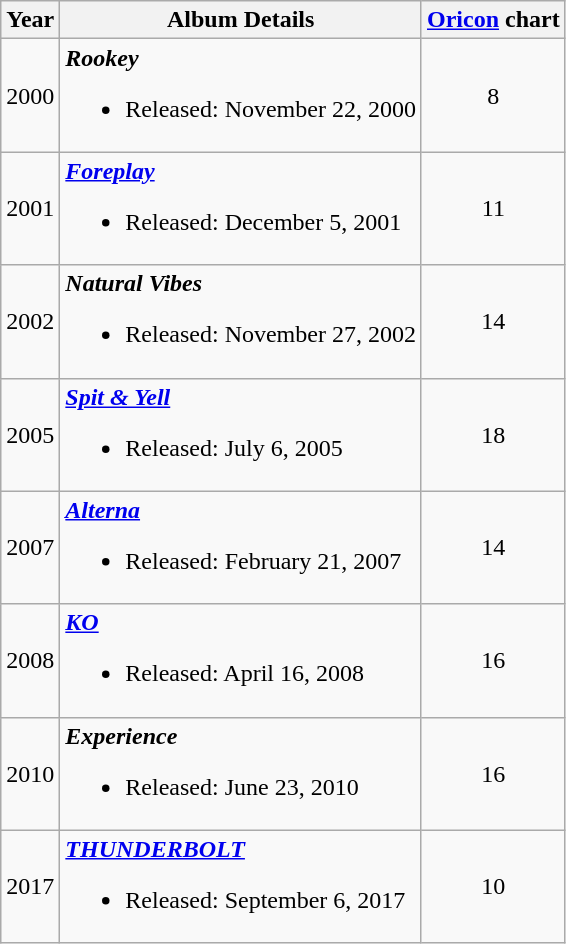<table class="wikitable">
<tr>
<th>Year</th>
<th>Album Details</th>
<th><a href='#'>Oricon</a> chart</th>
</tr>
<tr>
<td>2000</td>
<td><strong><em>Rookey</em></strong><br><ul><li>Released: November 22, 2000</li></ul></td>
<td align="center">8</td>
</tr>
<tr>
<td>2001</td>
<td><strong><em><a href='#'>Foreplay</a></em></strong><br><ul><li>Released: December 5, 2001</li></ul></td>
<td align="center">11</td>
</tr>
<tr>
<td>2002</td>
<td><strong><em>Natural Vibes</em></strong><br><ul><li>Released: November 27, 2002</li></ul></td>
<td align="center">14</td>
</tr>
<tr>
<td>2005</td>
<td><strong><em><a href='#'>Spit & Yell</a></em></strong><br><ul><li>Released: July 6, 2005</li></ul></td>
<td align="center">18</td>
</tr>
<tr>
<td>2007</td>
<td><strong><em><a href='#'>Alterna</a></em></strong><br><ul><li>Released: February 21, 2007</li></ul></td>
<td align="center">14</td>
</tr>
<tr>
<td>2008</td>
<td><strong><em><a href='#'>KO</a></em></strong><br><ul><li>Released: April 16, 2008</li></ul></td>
<td align="center">16</td>
</tr>
<tr>
<td>2010</td>
<td><strong><em>Experience</em></strong><br><ul><li>Released: June 23, 2010</li></ul></td>
<td align="center">16</td>
</tr>
<tr>
<td>2017</td>
<td><strong><em><a href='#'>THUNDERBOLT</a></em></strong><br><ul><li>Released: September 6, 2017</li></ul></td>
<td align="center">10</td>
</tr>
</table>
